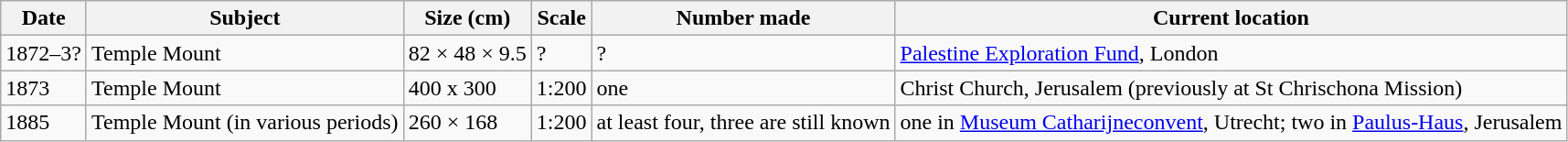<table class="wikitable">
<tr>
<th>Date</th>
<th>Subject</th>
<th>Size (cm)</th>
<th>Scale</th>
<th>Number made</th>
<th>Current location</th>
</tr>
<tr>
<td>1872–3?</td>
<td>Temple Mount</td>
<td>82 × 48 × 9.5</td>
<td>?</td>
<td>?</td>
<td><a href='#'>Palestine Exploration Fund</a>, London</td>
</tr>
<tr>
<td>1873</td>
<td>Temple Mount</td>
<td>400 x 300</td>
<td>1:200</td>
<td>one</td>
<td>Christ Church, Jerusalem (previously at St Chrischona Mission)</td>
</tr>
<tr>
<td>1885</td>
<td>Temple Mount (in various periods)</td>
<td>260 × 168</td>
<td>1:200</td>
<td>at least four, three are still known</td>
<td>one in <a href='#'>Museum Catharijneconvent</a>, Utrecht; two in <a href='#'>Paulus-Haus</a>, Jerusalem</td>
</tr>
</table>
